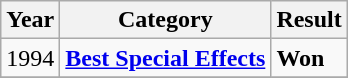<table class="wikitable">
<tr>
<th>Year</th>
<th>Category</th>
<th>Result</th>
</tr>
<tr>
<td>1994</td>
<td><strong><a href='#'>Best Special Effects</a></strong></td>
<td><strong>Won</strong></td>
</tr>
<tr>
</tr>
</table>
